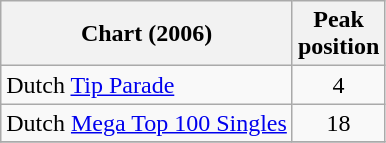<table class="wikitable">
<tr>
<th>Chart (2006)</th>
<th>Peak<br>position</th>
</tr>
<tr>
<td>Dutch <a href='#'>Tip Parade</a></td>
<td align="center">4</td>
</tr>
<tr>
<td>Dutch <a href='#'>Mega Top 100 Singles</a></td>
<td align="center">18</td>
</tr>
<tr>
</tr>
</table>
